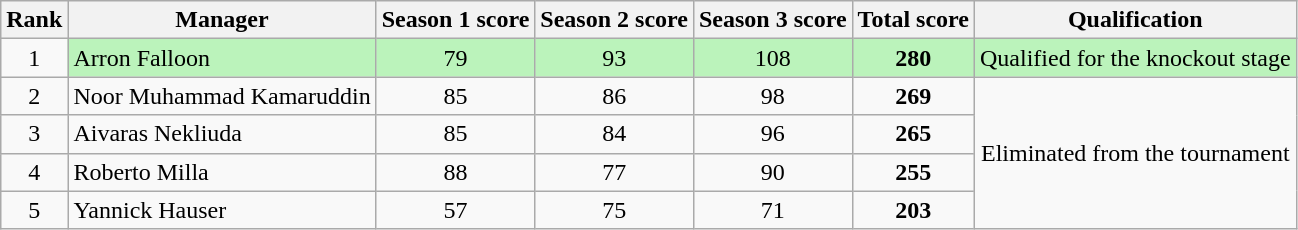<table class="wikitable" style="text-align:center">
<tr>
<th>Rank</th>
<th>Manager</th>
<th>Season 1 score</th>
<th>Season 2 score</th>
<th>Season 3 score</th>
<th>Total score</th>
<th>Qualification</th>
</tr>
<tr>
<td>1</td>
<td align="left" style="background:#BBF3BB"> Arron Falloon</td>
<td style="background:#BBF3BB">79</td>
<td style="background:#BBF3BB">93</td>
<td style="background:#BBF3BB">108</td>
<td style="background:#BBF3BB"><strong>280</strong></td>
<td style="background:#BBF3BB">Qualified for the knockout stage</td>
</tr>
<tr>
<td>2</td>
<td align="left"> Noor Muhammad Kamaruddin</td>
<td>85</td>
<td>86</td>
<td>98</td>
<td><strong>269</strong></td>
<td rowspan="4">Eliminated from the tournament</td>
</tr>
<tr>
<td>3</td>
<td align="left"> Aivaras Nekliuda</td>
<td>85</td>
<td>84</td>
<td>96</td>
<td><strong>265</strong></td>
</tr>
<tr>
<td>4</td>
<td align="left"> Roberto Milla</td>
<td>88</td>
<td>77</td>
<td>90</td>
<td><strong>255</strong></td>
</tr>
<tr>
<td>5</td>
<td align="left"> Yannick Hauser</td>
<td>57</td>
<td>75</td>
<td>71</td>
<td><strong>203</strong></td>
</tr>
</table>
